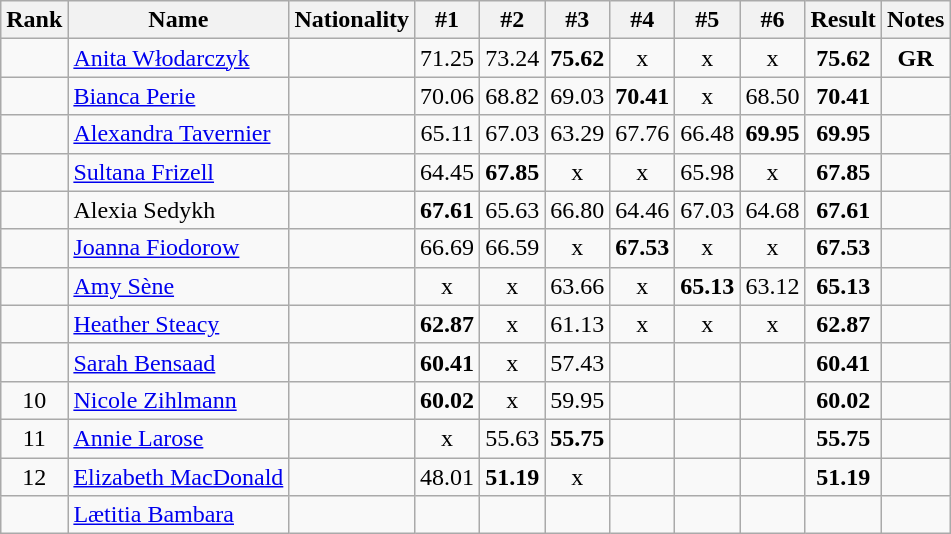<table class="wikitable sortable" style="text-align:center">
<tr>
<th>Rank</th>
<th>Name</th>
<th>Nationality</th>
<th>#1</th>
<th>#2</th>
<th>#3</th>
<th>#4</th>
<th>#5</th>
<th>#6</th>
<th>Result</th>
<th>Notes</th>
</tr>
<tr>
<td></td>
<td align=left><a href='#'>Anita Włodarczyk</a></td>
<td align=left></td>
<td>71.25</td>
<td>73.24</td>
<td><strong>75.62</strong></td>
<td>x</td>
<td>x</td>
<td>x</td>
<td><strong>75.62</strong></td>
<td><strong>GR</strong></td>
</tr>
<tr>
<td></td>
<td align=left><a href='#'>Bianca Perie</a></td>
<td align=left></td>
<td>70.06</td>
<td>68.82</td>
<td>69.03</td>
<td><strong>70.41</strong></td>
<td>x</td>
<td>68.50</td>
<td><strong>70.41</strong></td>
<td></td>
</tr>
<tr>
<td></td>
<td align=left><a href='#'>Alexandra Tavernier</a></td>
<td align=left></td>
<td>65.11</td>
<td>67.03</td>
<td>63.29</td>
<td>67.76</td>
<td>66.48</td>
<td><strong>69.95</strong></td>
<td><strong>69.95</strong></td>
<td></td>
</tr>
<tr>
<td></td>
<td align=left><a href='#'>Sultana Frizell</a></td>
<td align=left></td>
<td>64.45</td>
<td><strong>67.85</strong></td>
<td>x</td>
<td>x</td>
<td>65.98</td>
<td>x</td>
<td><strong>67.85</strong></td>
<td></td>
</tr>
<tr>
<td></td>
<td align=left>Alexia Sedykh</td>
<td align=left></td>
<td><strong>67.61</strong></td>
<td>65.63</td>
<td>66.80</td>
<td>64.46</td>
<td>67.03</td>
<td>64.68</td>
<td><strong>67.61</strong></td>
<td></td>
</tr>
<tr>
<td></td>
<td align=left><a href='#'>Joanna Fiodorow</a></td>
<td align=left></td>
<td>66.69</td>
<td>66.59</td>
<td>x</td>
<td><strong>67.53</strong></td>
<td>x</td>
<td>x</td>
<td><strong>67.53</strong></td>
<td></td>
</tr>
<tr>
<td></td>
<td align=left><a href='#'>Amy Sène</a></td>
<td align=left></td>
<td>x</td>
<td>x</td>
<td>63.66</td>
<td>x</td>
<td><strong>65.13</strong></td>
<td>63.12</td>
<td><strong>65.13</strong></td>
<td></td>
</tr>
<tr>
<td></td>
<td align=left><a href='#'>Heather Steacy</a></td>
<td align=left></td>
<td><strong>62.87</strong></td>
<td>x</td>
<td>61.13</td>
<td>x</td>
<td>x</td>
<td>x</td>
<td><strong>62.87</strong></td>
<td></td>
</tr>
<tr>
<td></td>
<td align=left><a href='#'>Sarah Bensaad</a></td>
<td align=left></td>
<td><strong>60.41</strong></td>
<td>x</td>
<td>57.43</td>
<td></td>
<td></td>
<td></td>
<td><strong>60.41</strong></td>
<td></td>
</tr>
<tr>
<td>10</td>
<td align=left><a href='#'>Nicole Zihlmann</a></td>
<td align=left></td>
<td><strong>60.02</strong></td>
<td>x</td>
<td>59.95</td>
<td></td>
<td></td>
<td></td>
<td><strong>60.02</strong></td>
<td></td>
</tr>
<tr>
<td>11</td>
<td align=left><a href='#'>Annie Larose</a></td>
<td align=left></td>
<td>x</td>
<td>55.63</td>
<td><strong>55.75</strong></td>
<td></td>
<td></td>
<td></td>
<td><strong>55.75</strong></td>
<td></td>
</tr>
<tr>
<td>12</td>
<td align=left><a href='#'>Elizabeth MacDonald</a></td>
<td align=left></td>
<td>48.01</td>
<td><strong>51.19</strong></td>
<td>x</td>
<td></td>
<td></td>
<td></td>
<td><strong>51.19</strong></td>
<td></td>
</tr>
<tr>
<td></td>
<td align=left><a href='#'>Lætitia Bambara</a></td>
<td align=left></td>
<td></td>
<td></td>
<td></td>
<td></td>
<td></td>
<td></td>
<td><strong></strong></td>
<td></td>
</tr>
</table>
